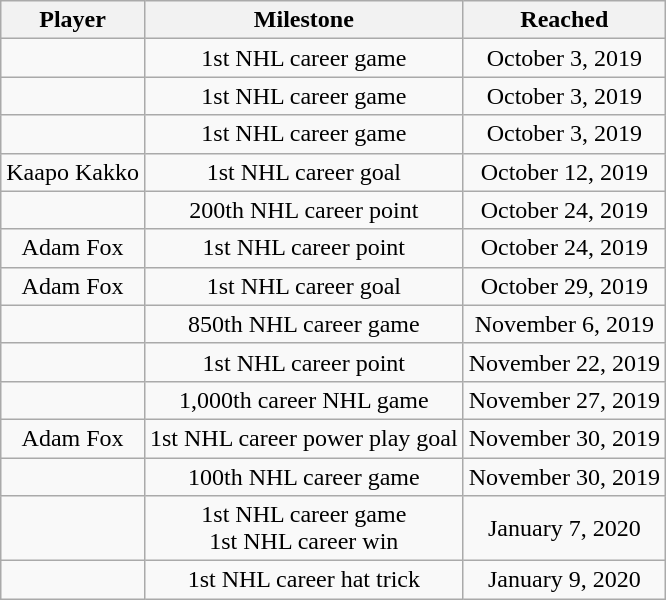<table class="wikitable sortable" style="text-align:center;">
<tr>
<th>Player</th>
<th>Milestone</th>
<th>Reached</th>
</tr>
<tr>
<td></td>
<td>1st NHL career game</td>
<td>October 3, 2019</td>
</tr>
<tr>
<td></td>
<td>1st NHL career game</td>
<td>October 3, 2019</td>
</tr>
<tr>
<td></td>
<td>1st NHL career game</td>
<td>October 3, 2019</td>
</tr>
<tr>
<td>Kaapo Kakko</td>
<td>1st NHL career goal</td>
<td>October 12, 2019</td>
</tr>
<tr>
<td></td>
<td>200th NHL career point</td>
<td>October 24, 2019</td>
</tr>
<tr>
<td>Adam Fox</td>
<td>1st NHL career point</td>
<td>October 24, 2019</td>
</tr>
<tr>
<td>Adam Fox</td>
<td>1st NHL career goal</td>
<td>October 29, 2019</td>
</tr>
<tr>
<td></td>
<td>850th NHL career game</td>
<td>November 6, 2019</td>
</tr>
<tr>
<td></td>
<td>1st NHL career point</td>
<td>November 22, 2019</td>
</tr>
<tr>
<td></td>
<td>1,000th career NHL game</td>
<td>November 27, 2019</td>
</tr>
<tr>
<td>Adam Fox</td>
<td>1st NHL career power play goal</td>
<td>November 30, 2019</td>
</tr>
<tr>
<td></td>
<td>100th NHL career game</td>
<td>November 30, 2019</td>
</tr>
<tr>
<td></td>
<td>1st NHL career game<br>1st NHL career win</td>
<td>January 7, 2020</td>
</tr>
<tr>
<td></td>
<td>1st NHL career hat trick</td>
<td>January 9, 2020</td>
</tr>
</table>
